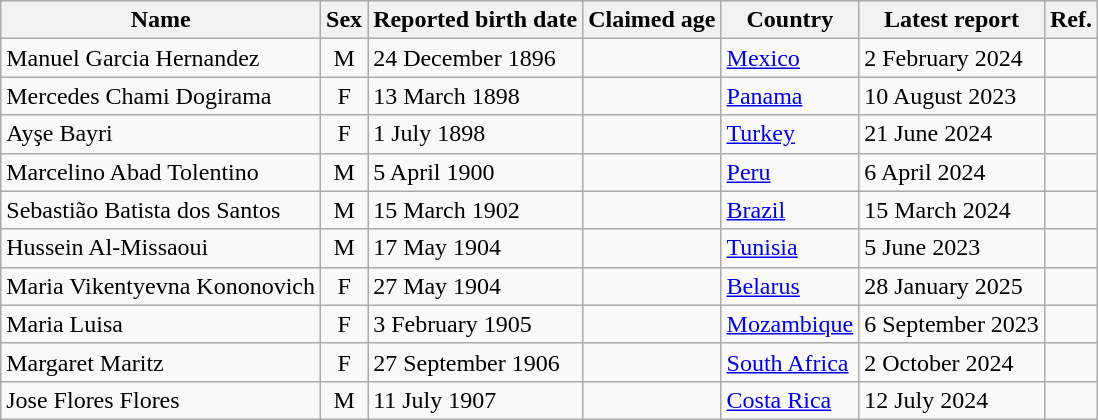<table class="wikitable sortable">
<tr>
<th>Name</th>
<th>Sex</th>
<th>Reported birth date</th>
<th>Claimed age</th>
<th>Country</th>
<th>Latest report</th>
<th class=unsortable>Ref.</th>
</tr>
<tr>
<td>Manuel Garcia Hernandez</td>
<td align=center>M</td>
<td>24 December 1896</td>
<td></td>
<td><a href='#'>Mexico</a></td>
<td>2 February 2024</td>
<td></td>
</tr>
<tr>
<td>Mercedes Chami Dogirama</td>
<td align=center>F</td>
<td>13 March 1898</td>
<td></td>
<td><a href='#'>Panama</a></td>
<td>10 August 2023</td>
<td></td>
</tr>
<tr>
<td>Ayşe Bayri</td>
<td align=center>F</td>
<td>1 July 1898</td>
<td></td>
<td><a href='#'>Turkey</a></td>
<td>21 June 2024</td>
<td></td>
</tr>
<tr>
<td>Marcelino Abad Tolentino</td>
<td align=center>M</td>
<td>5 April 1900</td>
<td></td>
<td><a href='#'>Peru</a></td>
<td>6 April 2024</td>
<td></td>
</tr>
<tr>
<td>Sebastião Batista dos Santos</td>
<td align=center>M</td>
<td>15 March 1902</td>
<td></td>
<td><a href='#'>Brazil</a></td>
<td>15 March 2024</td>
<td></td>
</tr>
<tr>
<td>Hussein Al-Missaoui</td>
<td align=center>M</td>
<td>17 May 1904</td>
<td></td>
<td><a href='#'>Tunisia</a></td>
<td>5 June 2023</td>
<td></td>
</tr>
<tr>
<td>Maria Vikentyevna Kononovich</td>
<td align=center>F</td>
<td>27 May 1904</td>
<td></td>
<td><a href='#'>Belarus</a></td>
<td>28 January 2025</td>
<td></td>
</tr>
<tr>
<td>Maria Luisa</td>
<td align=center>F</td>
<td>3 February 1905</td>
<td></td>
<td><a href='#'>Mozambique</a></td>
<td>6 September 2023</td>
<td></td>
</tr>
<tr>
<td>Margaret Maritz</td>
<td align=center>F</td>
<td>27 September 1906</td>
<td></td>
<td><a href='#'>South Africa</a></td>
<td>2 October 2024</td>
<td></td>
</tr>
<tr>
<td>Jose Flores Flores</td>
<td align=center>M</td>
<td>11 July 1907</td>
<td></td>
<td><a href='#'>Costa Rica</a></td>
<td>12 July 2024</td>
<td></td>
</tr>
</table>
